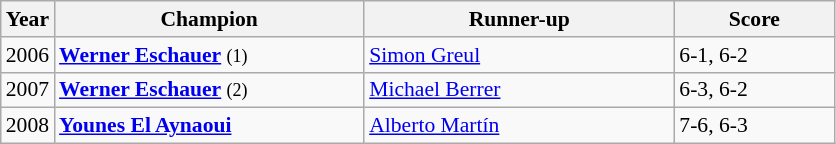<table class="wikitable" style="font-size:90%">
<tr>
<th>Year</th>
<th width="200">Champion</th>
<th width="200">Runner-up</th>
<th width="100">Score</th>
</tr>
<tr>
<td>2006</td>
<td> <strong><a href='#'>Werner Eschauer</a></strong> <small>(1)</small></td>
<td> <a href='#'>Simon Greul</a></td>
<td>6-1, 6-2</td>
</tr>
<tr>
<td>2007</td>
<td> <strong><a href='#'>Werner Eschauer</a></strong> <small>(2)</small></td>
<td> <a href='#'>Michael Berrer</a></td>
<td>6-3, 6-2</td>
</tr>
<tr>
<td>2008</td>
<td> <strong><a href='#'>Younes El Aynaoui</a></strong></td>
<td> <a href='#'>Alberto Martín</a></td>
<td>7-6, 6-3</td>
</tr>
</table>
